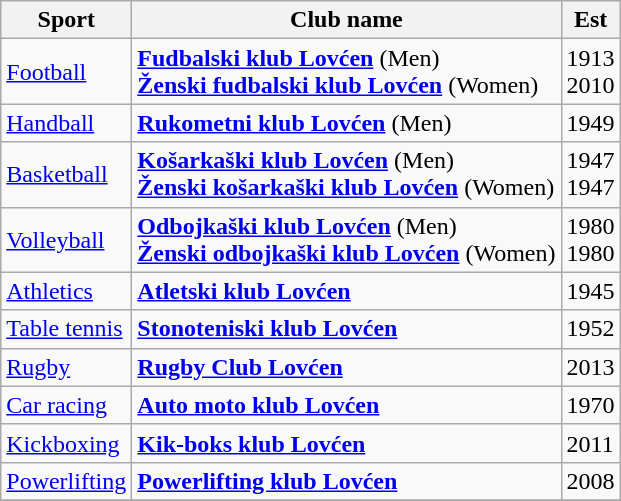<table class="wikitable" style="text-align:left">
<tr>
<th>Sport</th>
<th>Club name</th>
<th>Est</th>
</tr>
<tr>
<td><a href='#'>Football</a></td>
<td><strong><a href='#'>Fudbalski klub Lovćen</a></strong> (Men)<br><strong><a href='#'>Ženski fudbalski klub Lovćen</a></strong> (Women)</td>
<td>1913<br>2010</td>
</tr>
<tr>
<td><a href='#'>Handball</a></td>
<td><strong><a href='#'>Rukometni klub Lovćen</a></strong> (Men)</td>
<td>1949</td>
</tr>
<tr>
<td><a href='#'>Basketball</a></td>
<td><strong><a href='#'>Košarkaški klub Lovćen</a></strong> (Men)<br><strong><a href='#'>Ženski košarkaški klub Lovćen</a></strong> (Women)</td>
<td>1947<br>1947</td>
</tr>
<tr>
<td><a href='#'>Volleyball</a></td>
<td><strong><a href='#'>Odbojkaški klub Lovćen</a></strong> (Men)<br><strong><a href='#'>Ženski odbojkaški klub Lovćen</a></strong> (Women)</td>
<td>1980<br>1980</td>
</tr>
<tr>
<td><a href='#'>Athletics</a></td>
<td><strong><a href='#'>Atletski klub Lovćen</a></strong></td>
<td>1945</td>
</tr>
<tr>
<td><a href='#'>Table tennis</a></td>
<td><strong><a href='#'>Stonoteniski klub Lovćen</a></strong></td>
<td>1952</td>
</tr>
<tr>
<td><a href='#'>Rugby</a></td>
<td><strong><a href='#'>Rugby Club Lovćen</a></strong></td>
<td>2013</td>
</tr>
<tr>
<td><a href='#'>Car racing</a></td>
<td><strong><a href='#'>Auto moto klub Lovćen</a></strong></td>
<td>1970</td>
</tr>
<tr>
<td><a href='#'>Kickboxing</a></td>
<td><strong><a href='#'>Kik-boks klub Lovćen</a></strong></td>
<td>2011</td>
</tr>
<tr>
<td><a href='#'>Powerlifting</a></td>
<td><strong><a href='#'>Powerlifting klub Lovćen</a></strong></td>
<td>2008</td>
</tr>
<tr>
</tr>
</table>
